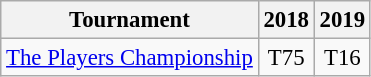<table class="wikitable" style="font-size:95%;text-align:center;">
<tr>
<th>Tournament</th>
<th>2018</th>
<th>2019</th>
</tr>
<tr>
<td align=left><a href='#'>The Players Championship</a></td>
<td>T75</td>
<td>T16</td>
</tr>
</table>
